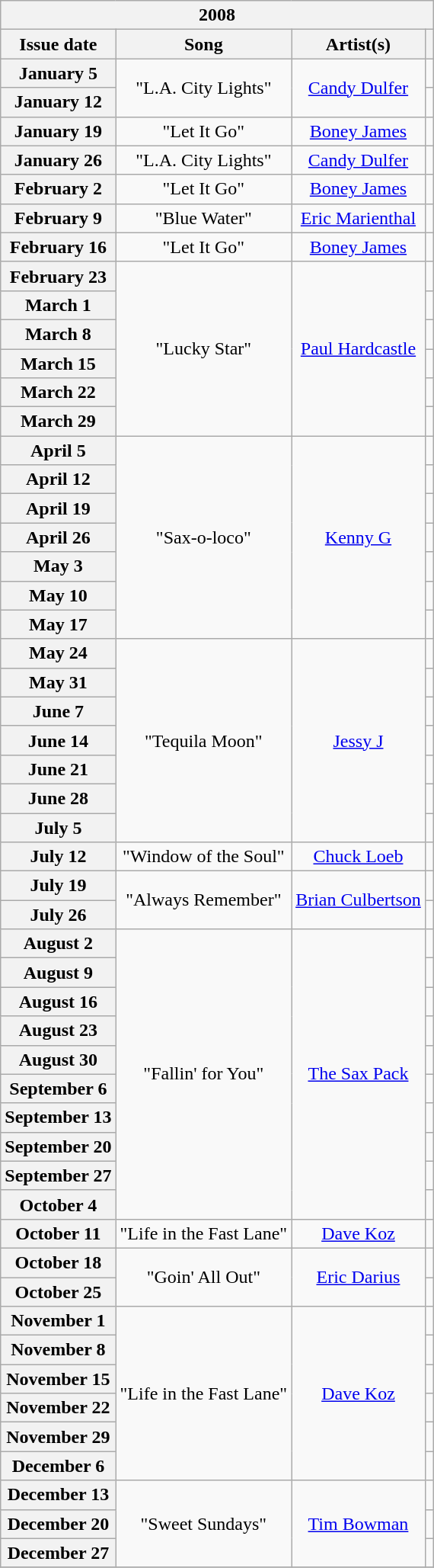<table class="wikitable plainrowheaders" style="text-align: center;">
<tr>
<th colspan="5">2008</th>
</tr>
<tr>
<th scope="col">Issue date</th>
<th scope="col">Song</th>
<th scope="col">Artist(s)</th>
<th scope="col"></th>
</tr>
<tr>
<th scope="row">January 5</th>
<td rowspan="2">"L.A. City Lights"</td>
<td rowspan="2"><a href='#'>Candy Dulfer</a></td>
<td align="center"></td>
</tr>
<tr>
<th scope="row">January 12</th>
<td align="center"></td>
</tr>
<tr>
<th scope="row">January 19</th>
<td>"Let It Go"</td>
<td><a href='#'>Boney James</a></td>
<td align="center"></td>
</tr>
<tr>
<th scope="row">January 26</th>
<td>"L.A. City Lights"</td>
<td><a href='#'>Candy Dulfer</a></td>
<td align="center"></td>
</tr>
<tr>
<th scope="row">February 2</th>
<td>"Let It Go"</td>
<td><a href='#'>Boney James</a></td>
<td align="center"></td>
</tr>
<tr>
<th scope="row">February 9</th>
<td>"Blue Water"</td>
<td><a href='#'>Eric Marienthal</a></td>
<td align="center"></td>
</tr>
<tr>
<th scope="row">February 16</th>
<td>"Let It Go"</td>
<td><a href='#'>Boney James</a></td>
<td align="center"></td>
</tr>
<tr>
<th scope="row">February 23</th>
<td rowspan="6">"Lucky Star"</td>
<td rowspan="6"><a href='#'>Paul Hardcastle</a></td>
<td align="center"></td>
</tr>
<tr>
<th scope="row">March 1</th>
<td align="center"></td>
</tr>
<tr>
<th scope="row">March 8</th>
<td align="center"></td>
</tr>
<tr>
<th scope="row">March 15</th>
<td align="center"></td>
</tr>
<tr>
<th scope="row">March 22</th>
<td align="center"></td>
</tr>
<tr>
<th scope="row">March 29</th>
<td align="center"></td>
</tr>
<tr>
<th scope="row">April 5</th>
<td rowspan="7">"Sax-o-loco"</td>
<td rowspan="7"><a href='#'>Kenny G</a></td>
<td align="center"></td>
</tr>
<tr>
<th scope="row">April 12</th>
<td align="center"></td>
</tr>
<tr>
<th scope="row">April 19</th>
<td align="center"></td>
</tr>
<tr>
<th scope="row">April 26</th>
<td align="center"></td>
</tr>
<tr>
<th scope="row">May 3</th>
<td align="center"></td>
</tr>
<tr>
<th scope="row">May 10</th>
<td align="center"></td>
</tr>
<tr>
<th scope="row">May 17</th>
<td align="center"></td>
</tr>
<tr>
<th scope="row">May 24</th>
<td rowspan="7">"Tequila Moon"</td>
<td rowspan="7"><a href='#'>Jessy J</a></td>
<td align="center"></td>
</tr>
<tr>
<th scope="row">May 31</th>
<td align="center"></td>
</tr>
<tr>
<th scope="row">June 7</th>
<td align="center"></td>
</tr>
<tr>
<th scope="row">June 14</th>
<td align="center"></td>
</tr>
<tr>
<th scope="row">June 21</th>
<td align="center"></td>
</tr>
<tr>
<th scope="row">June 28</th>
<td align="center"></td>
</tr>
<tr>
<th scope="row">July 5</th>
<td align="center"></td>
</tr>
<tr>
<th scope="row">July 12</th>
<td>"Window of the Soul"</td>
<td><a href='#'>Chuck Loeb</a></td>
<td align="center"></td>
</tr>
<tr>
<th scope="row">July 19</th>
<td rowspan="2">"Always Remember"</td>
<td rowspan="2"><a href='#'>Brian Culbertson</a></td>
<td align="center"></td>
</tr>
<tr>
<th scope="row">July 26</th>
<td align="center"></td>
</tr>
<tr>
<th scope="row">August 2</th>
<td rowspan="10">"Fallin' for You"</td>
<td rowspan="10"><a href='#'>The Sax Pack</a></td>
<td align="center"></td>
</tr>
<tr>
<th scope="row">August 9</th>
<td align="center"></td>
</tr>
<tr>
<th scope="row">August 16</th>
<td align="center"></td>
</tr>
<tr>
<th scope="row">August 23</th>
<td align="center"></td>
</tr>
<tr>
<th scope="row">August 30</th>
<td align="center"></td>
</tr>
<tr>
<th scope="row">September 6</th>
<td align="center"></td>
</tr>
<tr>
<th scope="row">September 13</th>
<td align="center"></td>
</tr>
<tr>
<th scope="row">September 20</th>
<td align="center"></td>
</tr>
<tr>
<th scope="row">September 27</th>
<td align="center"></td>
</tr>
<tr>
<th scope="row">October 4</th>
<td align="center"></td>
</tr>
<tr>
<th scope="row">October 11</th>
<td>"Life in the Fast Lane"</td>
<td><a href='#'>Dave Koz</a></td>
<td align="center"></td>
</tr>
<tr>
<th scope="row">October 18</th>
<td rowspan="2">"Goin' All Out"</td>
<td rowspan="2"><a href='#'>Eric Darius</a></td>
<td align="center"></td>
</tr>
<tr>
<th scope="row">October 25</th>
<td align="center"></td>
</tr>
<tr>
<th scope="row">November 1</th>
<td rowspan="6">"Life in the Fast Lane"</td>
<td rowspan="6"><a href='#'>Dave Koz</a></td>
<td align="center"></td>
</tr>
<tr>
<th scope="row">November 8</th>
<td align="center"></td>
</tr>
<tr>
<th scope="row">November 15</th>
<td align="center"></td>
</tr>
<tr>
<th scope="row">November 22</th>
<td align="center"></td>
</tr>
<tr>
<th scope="row">November 29</th>
<td align="center"></td>
</tr>
<tr>
<th scope="row">December 6</th>
<td align="center"></td>
</tr>
<tr>
<th scope="row">December 13</th>
<td rowspan="3">"Sweet Sundays"</td>
<td rowspan="3"><a href='#'>Tim Bowman</a></td>
<td align="center"></td>
</tr>
<tr>
<th scope="row">December 20</th>
<td align="center"></td>
</tr>
<tr>
<th scope="row">December 27</th>
<td align="center"></td>
</tr>
<tr>
</tr>
</table>
